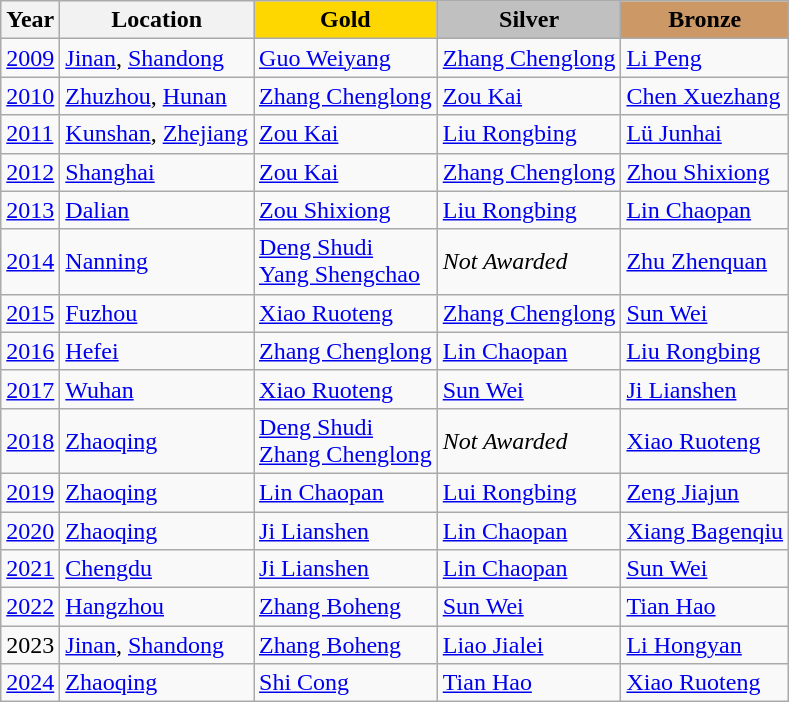<table class="wikitable">
<tr>
<th>Year</th>
<th>Location</th>
<td align=center bgcolor="gold"><strong>Gold</strong></td>
<td align=center bgcolor="silver"><strong>Silver</strong></td>
<td align=center bgcolor="cc9966"><strong>Bronze</strong></td>
</tr>
<tr>
<td><a href='#'>2009</a></td>
<td><a href='#'>Jinan</a>, <a href='#'>Shandong</a></td>
<td><a href='#'>Guo Weiyang</a></td>
<td><a href='#'>Zhang Chenglong</a></td>
<td><a href='#'>Li Peng</a></td>
</tr>
<tr>
<td><a href='#'>2010</a></td>
<td><a href='#'>Zhuzhou</a>, <a href='#'>Hunan</a></td>
<td><a href='#'>Zhang Chenglong</a></td>
<td><a href='#'>Zou Kai</a></td>
<td><a href='#'>Chen Xuezhang</a></td>
</tr>
<tr>
<td><a href='#'>2011</a></td>
<td><a href='#'>Kunshan</a>, <a href='#'>Zhejiang</a></td>
<td><a href='#'>Zou Kai</a></td>
<td><a href='#'>Liu Rongbing</a></td>
<td><a href='#'>Lü Junhai</a></td>
</tr>
<tr>
<td><a href='#'>2012</a></td>
<td><a href='#'>Shanghai</a></td>
<td><a href='#'>Zou Kai</a></td>
<td><a href='#'>Zhang Chenglong</a></td>
<td><a href='#'>Zhou Shixiong</a></td>
</tr>
<tr>
<td><a href='#'>2013</a></td>
<td><a href='#'>Dalian</a></td>
<td><a href='#'>Zou Shixiong</a></td>
<td><a href='#'>Liu Rongbing</a></td>
<td><a href='#'>Lin Chaopan</a></td>
</tr>
<tr>
<td><a href='#'>2014</a></td>
<td><a href='#'>Nanning</a></td>
<td><a href='#'>Deng Shudi</a><br><a href='#'>Yang Shengchao</a></td>
<td><em>Not Awarded</em></td>
<td><a href='#'>Zhu Zhenquan</a></td>
</tr>
<tr>
<td><a href='#'>2015</a></td>
<td><a href='#'>Fuzhou</a></td>
<td><a href='#'>Xiao Ruoteng</a></td>
<td><a href='#'>Zhang Chenglong</a></td>
<td><a href='#'>Sun Wei</a></td>
</tr>
<tr>
<td><a href='#'>2016</a></td>
<td><a href='#'>Hefei</a></td>
<td><a href='#'>Zhang Chenglong</a></td>
<td><a href='#'>Lin Chaopan</a></td>
<td><a href='#'>Liu Rongbing</a></td>
</tr>
<tr>
<td><a href='#'>2017</a></td>
<td><a href='#'>Wuhan</a></td>
<td><a href='#'>Xiao Ruoteng</a></td>
<td><a href='#'>Sun Wei</a></td>
<td><a href='#'>Ji Lianshen</a></td>
</tr>
<tr>
<td><a href='#'>2018</a></td>
<td><a href='#'>Zhaoqing</a></td>
<td><a href='#'>Deng Shudi</a><br><a href='#'>Zhang Chenglong</a></td>
<td><em>Not Awarded</em></td>
<td><a href='#'>Xiao Ruoteng</a></td>
</tr>
<tr>
<td><a href='#'>2019</a></td>
<td><a href='#'>Zhaoqing</a></td>
<td><a href='#'>Lin Chaopan</a></td>
<td><a href='#'>Lui Rongbing</a></td>
<td><a href='#'>Zeng Jiajun</a></td>
</tr>
<tr>
<td><a href='#'>2020</a></td>
<td><a href='#'>Zhaoqing</a></td>
<td><a href='#'>Ji Lianshen</a></td>
<td><a href='#'>Lin Chaopan</a></td>
<td><a href='#'>Xiang Bagenqiu</a></td>
</tr>
<tr>
<td><a href='#'>2021</a></td>
<td><a href='#'>Chengdu</a></td>
<td><a href='#'>Ji Lianshen</a></td>
<td><a href='#'>Lin Chaopan</a></td>
<td><a href='#'>Sun Wei</a></td>
</tr>
<tr>
<td><a href='#'>2022</a></td>
<td><a href='#'>Hangzhou</a></td>
<td><a href='#'>Zhang Boheng</a></td>
<td><a href='#'>Sun Wei</a></td>
<td><a href='#'>Tian Hao</a></td>
</tr>
<tr>
<td>2023</td>
<td><a href='#'>Jinan</a>, <a href='#'>Shandong</a></td>
<td><a href='#'>Zhang Boheng</a></td>
<td><a href='#'>Liao Jialei</a></td>
<td><a href='#'>Li Hongyan</a></td>
</tr>
<tr>
<td><a href='#'>2024</a></td>
<td><a href='#'>Zhaoqing</a></td>
<td><a href='#'>Shi Cong</a></td>
<td><a href='#'>Tian Hao</a></td>
<td><a href='#'>Xiao Ruoteng</a></td>
</tr>
</table>
